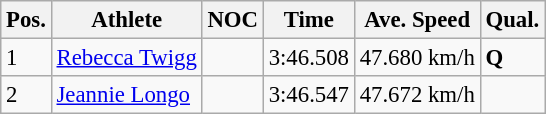<table class="wikitable" style="font-size:95%;">
<tr>
<th>Pos.</th>
<th>Athlete</th>
<th>NOC</th>
<th>Time</th>
<th>Ave. Speed</th>
<th>Qual.</th>
</tr>
<tr>
<td>1</td>
<td><a href='#'>Rebecca Twigg</a></td>
<td></td>
<td>3:46.508</td>
<td>47.680 km/h</td>
<td><strong>Q</strong></td>
</tr>
<tr>
<td>2</td>
<td><a href='#'>Jeannie Longo</a></td>
<td></td>
<td>3:46.547</td>
<td>47.672 km/h</td>
<td></td>
</tr>
</table>
